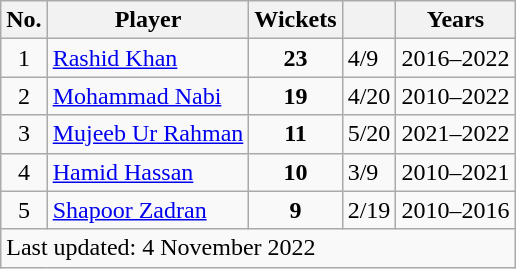<table class="wikitable sortable" style="text-align: left;">
<tr>
<th>No.</th>
<th>Player</th>
<th>Wickets</th>
<th></th>
<th>Years</th>
</tr>
<tr>
<td align=center>1</td>
<td><a href='#'>Rashid Khan</a></td>
<td align=center><strong>23</strong></td>
<td>4/9</td>
<td>2016–2022</td>
</tr>
<tr>
<td align=center>2</td>
<td><a href='#'>Mohammad Nabi</a></td>
<td align=center><strong>19</strong></td>
<td>4/20</td>
<td>2010–2022</td>
</tr>
<tr>
<td align=center>3</td>
<td><a href='#'>Mujeeb Ur Rahman</a></td>
<td align=center><strong>11</strong></td>
<td>5/20</td>
<td>2021–2022</td>
</tr>
<tr>
<td align=center>4</td>
<td><a href='#'>Hamid Hassan</a></td>
<td align=center><strong>10</strong></td>
<td>3/9</td>
<td>2010–2021</td>
</tr>
<tr>
<td align=center>5</td>
<td><a href='#'>Shapoor Zadran</a></td>
<td align=center><strong>9</strong></td>
<td>2/19</td>
<td>2010–2016</td>
</tr>
<tr>
<td colspan="7">Last updated: 4 November 2022</td>
</tr>
</table>
